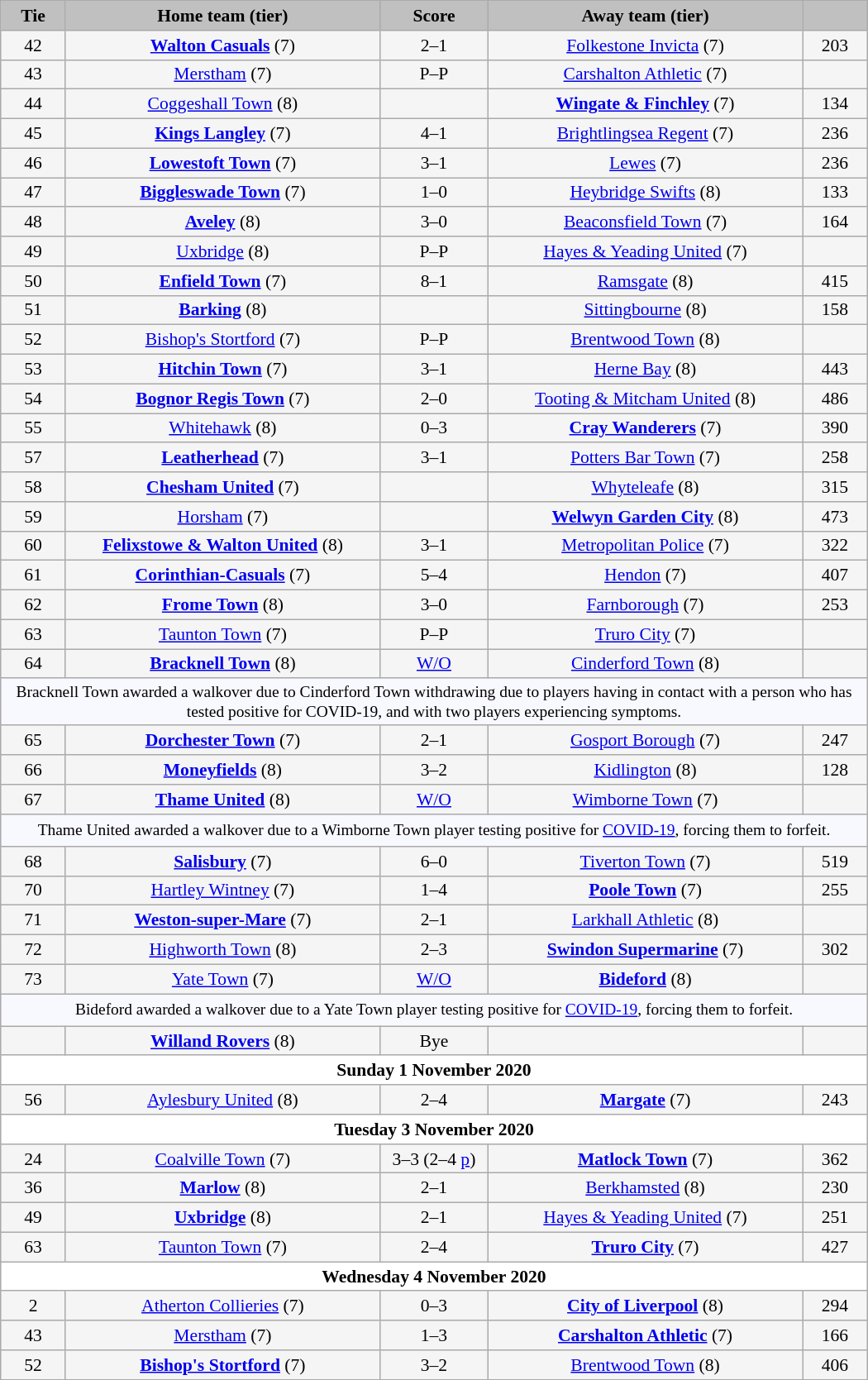<table class="wikitable" style="width: 700px; background:WhiteSmoke; text-align:center; font-size:90%">
<tr>
<td scope="col" style="width:  7.50%; background:silver;"><strong>Tie</strong></td>
<td scope="col" style="width: 36.25%; background:silver;"><strong>Home team (tier)</strong></td>
<td scope="col" style="width: 12.50%; background:silver;"><strong>Score</strong></td>
<td scope="col" style="width: 36.25%; background:silver;"><strong>Away team (tier)</strong></td>
<td scope="col" style="width:  7.50%; background:silver;"><strong></strong></td>
</tr>
<tr>
<td>42</td>
<td><strong><a href='#'>Walton Casuals</a></strong> (7)</td>
<td>2–1</td>
<td><a href='#'>Folkestone Invicta</a> (7)</td>
<td>203</td>
</tr>
<tr>
<td>43</td>
<td><a href='#'>Merstham</a> (7)</td>
<td>P–P</td>
<td><a href='#'>Carshalton Athletic</a> (7)</td>
<td></td>
</tr>
<tr>
<td>44</td>
<td><a href='#'>Coggeshall Town</a> (8)</td>
<td></td>
<td><strong><a href='#'>Wingate & Finchley</a></strong> (7)</td>
<td>134</td>
</tr>
<tr>
<td>45</td>
<td><strong><a href='#'>Kings Langley</a></strong> (7)</td>
<td>4–1</td>
<td><a href='#'>Brightlingsea Regent</a> (7)</td>
<td>236</td>
</tr>
<tr>
<td>46</td>
<td><strong><a href='#'>Lowestoft Town</a></strong> (7)</td>
<td>3–1</td>
<td><a href='#'>Lewes</a> (7)</td>
<td>236</td>
</tr>
<tr>
<td>47</td>
<td><strong><a href='#'>Biggleswade Town</a></strong> (7)</td>
<td>1–0</td>
<td><a href='#'>Heybridge Swifts</a> (8)</td>
<td>133</td>
</tr>
<tr>
<td>48</td>
<td><strong><a href='#'>Aveley</a></strong> (8)</td>
<td>3–0</td>
<td><a href='#'>Beaconsfield Town</a> (7)</td>
<td>164</td>
</tr>
<tr>
<td>49</td>
<td><a href='#'>Uxbridge</a> (8)</td>
<td>P–P</td>
<td><a href='#'>Hayes & Yeading United</a> (7)</td>
<td></td>
</tr>
<tr>
<td>50</td>
<td><strong><a href='#'>Enfield Town</a></strong> (7)</td>
<td>8–1</td>
<td><a href='#'>Ramsgate</a> (8)</td>
<td>415</td>
</tr>
<tr>
<td>51</td>
<td><strong><a href='#'>Barking</a></strong> (8)</td>
<td></td>
<td><a href='#'>Sittingbourne</a> (8)</td>
<td>158</td>
</tr>
<tr>
<td>52</td>
<td><a href='#'>Bishop's Stortford</a> (7)</td>
<td>P–P</td>
<td><a href='#'>Brentwood Town</a> (8)</td>
<td></td>
</tr>
<tr>
<td>53</td>
<td><strong><a href='#'>Hitchin Town</a></strong> (7)</td>
<td>3–1</td>
<td><a href='#'>Herne Bay</a> (8)</td>
<td>443</td>
</tr>
<tr>
<td>54</td>
<td><strong><a href='#'>Bognor Regis Town</a></strong> (7)</td>
<td>2–0</td>
<td><a href='#'>Tooting & Mitcham United</a> (8)</td>
<td>486</td>
</tr>
<tr>
<td>55</td>
<td><a href='#'>Whitehawk</a> (8)</td>
<td>0–3</td>
<td><strong><a href='#'>Cray Wanderers</a></strong> (7)</td>
<td>390</td>
</tr>
<tr>
<td>57</td>
<td><strong><a href='#'>Leatherhead</a></strong> (7)</td>
<td>3–1</td>
<td><a href='#'>Potters Bar Town</a> (7)</td>
<td>258</td>
</tr>
<tr>
<td>58</td>
<td><strong><a href='#'>Chesham United</a></strong> (7)</td>
<td></td>
<td><a href='#'>Whyteleafe</a> (8)</td>
<td>315</td>
</tr>
<tr>
<td>59</td>
<td><a href='#'>Horsham</a> (7)</td>
<td></td>
<td><strong><a href='#'>Welwyn Garden City</a></strong> (8)</td>
<td>473</td>
</tr>
<tr>
<td>60</td>
<td><strong><a href='#'>Felixstowe & Walton United</a></strong> (8)</td>
<td>3–1</td>
<td><a href='#'>Metropolitan Police</a> (7)</td>
<td>322</td>
</tr>
<tr>
<td>61</td>
<td><strong><a href='#'>Corinthian-Casuals</a></strong> (7)</td>
<td>5–4</td>
<td><a href='#'>Hendon</a> (7)</td>
<td>407</td>
</tr>
<tr>
<td>62</td>
<td><strong><a href='#'>Frome Town</a></strong> (8)</td>
<td>3–0</td>
<td><a href='#'>Farnborough</a> (7)</td>
<td>253</td>
</tr>
<tr>
<td>63</td>
<td><a href='#'>Taunton Town</a> (7)</td>
<td>P–P</td>
<td><a href='#'>Truro City</a> (7)</td>
<td></td>
</tr>
<tr>
<td>64</td>
<td><strong><a href='#'>Bracknell Town</a></strong> (8)</td>
<td><a href='#'>W/O</a></td>
<td><a href='#'>Cinderford Town</a> (8)</td>
<td></td>
</tr>
<tr>
<td colspan="5" style="background:GhostWhite; height:20px; text-align:center; font-size:90%">Bracknell Town awarded a walkover due to Cinderford Town withdrawing due to players having in contact with a person who has tested positive for COVID-19, and with two players experiencing symptoms.</td>
</tr>
<tr>
<td>65</td>
<td><strong><a href='#'>Dorchester Town</a></strong> (7)</td>
<td>2–1</td>
<td><a href='#'>Gosport Borough</a> (7)</td>
<td>247</td>
</tr>
<tr>
<td>66</td>
<td><strong><a href='#'>Moneyfields</a></strong> (8)</td>
<td>3–2</td>
<td><a href='#'>Kidlington</a> (8)</td>
<td>128</td>
</tr>
<tr>
<td>67</td>
<td><strong><a href='#'>Thame United</a></strong> (8)</td>
<td><a href='#'>W/O</a></td>
<td><a href='#'>Wimborne Town</a> (7)</td>
<td></td>
</tr>
<tr>
<td colspan="5" style="background:GhostWhite; height:20px; text-align:center; font-size:90%">Thame United awarded a walkover due to a Wimborne Town player testing positive for <a href='#'>COVID-19</a>, forcing them to forfeit.</td>
</tr>
<tr>
<td>68</td>
<td><strong><a href='#'>Salisbury</a></strong> (7)</td>
<td>6–0</td>
<td><a href='#'>Tiverton Town</a> (7)</td>
<td>519</td>
</tr>
<tr>
<td>70</td>
<td><a href='#'>Hartley Wintney</a> (7)</td>
<td>1–4</td>
<td><strong><a href='#'>Poole Town</a></strong> (7)</td>
<td>255</td>
</tr>
<tr>
<td>71</td>
<td><strong><a href='#'>Weston-super-Mare</a></strong> (7)</td>
<td>2–1</td>
<td><a href='#'>Larkhall Athletic</a> (8)</td>
<td></td>
</tr>
<tr>
<td>72</td>
<td><a href='#'>Highworth Town</a> (8)</td>
<td>2–3</td>
<td><strong><a href='#'>Swindon Supermarine</a></strong> (7)</td>
<td>302</td>
</tr>
<tr>
<td>73</td>
<td><a href='#'>Yate Town</a> (7)</td>
<td><a href='#'>W/O</a></td>
<td><strong><a href='#'>Bideford</a></strong> (8)</td>
<td></td>
</tr>
<tr>
<td colspan="5" style="background:GhostWhite; height:20px; text-align:center; font-size:90%">Bideford awarded a walkover due to a Yate Town player testing positive for <a href='#'>COVID-19</a>, forcing them to forfeit.</td>
</tr>
<tr>
<td></td>
<td><strong><a href='#'>Willand Rovers</a></strong> (8)</td>
<td>Bye</td>
<td></td>
<td></td>
</tr>
<tr>
<td colspan="5" style= background:White><strong>Sunday 1 November 2020</strong></td>
</tr>
<tr>
<td>56</td>
<td><a href='#'>Aylesbury United</a> (8)</td>
<td>2–4</td>
<td><strong><a href='#'>Margate</a></strong> (7)</td>
<td>243</td>
</tr>
<tr>
<td colspan="5" style= background:White><strong>Tuesday 3 November 2020</strong></td>
</tr>
<tr>
<td>24</td>
<td><a href='#'>Coalville Town</a> (7)</td>
<td>3–3 (2–4 <a href='#'>p</a>)</td>
<td><strong><a href='#'>Matlock Town</a></strong> (7)</td>
<td>362</td>
</tr>
<tr>
<td>36</td>
<td><strong><a href='#'>Marlow</a></strong> (8)</td>
<td>2–1</td>
<td><a href='#'>Berkhamsted</a> (8)</td>
<td>230</td>
</tr>
<tr>
<td>49</td>
<td><strong><a href='#'>Uxbridge</a></strong> (8)</td>
<td>2–1</td>
<td><a href='#'>Hayes & Yeading United</a> (7)</td>
<td>251</td>
</tr>
<tr>
<td>63</td>
<td><a href='#'>Taunton Town</a> (7)</td>
<td>2–4</td>
<td><strong><a href='#'>Truro City</a></strong> (7)</td>
<td>427</td>
</tr>
<tr>
<td colspan="5" style= background:White><strong>Wednesday 4 November 2020</strong></td>
</tr>
<tr>
<td>2</td>
<td><a href='#'>Atherton Collieries</a> (7)</td>
<td>0–3</td>
<td><strong><a href='#'>City of Liverpool</a></strong> (8)</td>
<td>294</td>
</tr>
<tr>
<td>43</td>
<td><a href='#'>Merstham</a> (7)</td>
<td>1–3</td>
<td><strong><a href='#'>Carshalton Athletic</a></strong> (7)</td>
<td>166</td>
</tr>
<tr>
<td>52</td>
<td><strong><a href='#'>Bishop's Stortford</a></strong> (7)</td>
<td>3–2</td>
<td><a href='#'>Brentwood Town</a> (8)</td>
<td>406</td>
</tr>
<tr>
</tr>
</table>
